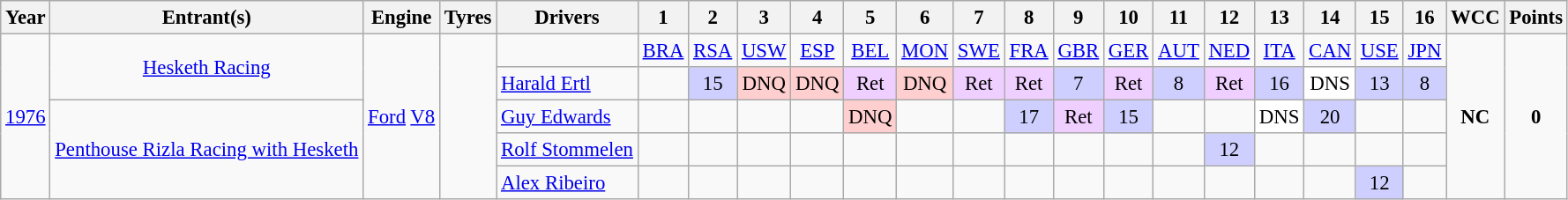<table class="wikitable" style="text-align:center; font-size:95%">
<tr>
<th>Year</th>
<th>Entrant(s)</th>
<th>Engine</th>
<th>Tyres</th>
<th>Drivers</th>
<th>1</th>
<th>2</th>
<th>3</th>
<th>4</th>
<th>5</th>
<th>6</th>
<th>7</th>
<th>8</th>
<th>9</th>
<th>10</th>
<th>11</th>
<th>12</th>
<th>13</th>
<th>14</th>
<th>15</th>
<th>16</th>
<th>WCC</th>
<th>Points</th>
</tr>
<tr>
<td rowspan="5"><a href='#'>1976</a></td>
<td rowspan="2"><a href='#'>Hesketh Racing</a></td>
<td rowspan="5"><a href='#'>Ford</a> <a href='#'>V8</a></td>
<td rowspan="5"></td>
<td></td>
<td><a href='#'>BRA</a></td>
<td><a href='#'>RSA</a></td>
<td><a href='#'>USW</a></td>
<td><a href='#'>ESP</a></td>
<td><a href='#'>BEL</a></td>
<td><a href='#'>MON</a></td>
<td><a href='#'>SWE</a></td>
<td><a href='#'>FRA</a></td>
<td><a href='#'>GBR</a></td>
<td><a href='#'>GER</a></td>
<td><a href='#'>AUT</a></td>
<td><a href='#'>NED</a></td>
<td><a href='#'>ITA</a></td>
<td><a href='#'>CAN</a></td>
<td><a href='#'>USE</a></td>
<td><a href='#'>JPN</a></td>
<td rowspan="5"><strong>NC</strong></td>
<td rowspan="5"><strong>0</strong></td>
</tr>
<tr>
<td align="left"><a href='#'>Harald Ertl</a></td>
<td></td>
<td style="background:#CFCFFF;">15</td>
<td style="background:#FFCFCF;">DNQ</td>
<td style="background:#FFCFCF;">DNQ</td>
<td style="background:#EFCFFF;">Ret</td>
<td style="background:#FFCFCF;">DNQ</td>
<td style="background:#EFCFFF;">Ret</td>
<td style="background:#EFCFFF;">Ret</td>
<td style="background:#CFCFFF;">7</td>
<td style="background:#EFCFFF;">Ret</td>
<td style="background:#CFCFFF;">8</td>
<td style="background:#EFCFFF;">Ret</td>
<td style="background:#CFCFFF;">16</td>
<td style="background:#FFFFFF;">DNS</td>
<td style="background:#CFCFFF;">13</td>
<td style="background:#CFCFFF;">8</td>
</tr>
<tr>
<td rowspan="3"><a href='#'>Penthouse Rizla Racing with Hesketh</a></td>
<td align="left"><a href='#'>Guy Edwards</a></td>
<td></td>
<td></td>
<td></td>
<td></td>
<td style="background:#FFCFCF;">DNQ</td>
<td></td>
<td></td>
<td style="background:#CFCFFF;">17</td>
<td style="background:#EFCFFF;">Ret</td>
<td style="background:#CFCFFF;">15</td>
<td></td>
<td></td>
<td style="background:#FFFFFF;">DNS</td>
<td style="background:#CFCFFF;">20</td>
<td></td>
<td></td>
</tr>
<tr>
<td align="left"><a href='#'>Rolf Stommelen</a></td>
<td></td>
<td></td>
<td></td>
<td></td>
<td></td>
<td></td>
<td></td>
<td></td>
<td></td>
<td></td>
<td></td>
<td style="background:#CFCFFF;">12</td>
<td></td>
<td></td>
<td></td>
<td></td>
</tr>
<tr>
<td align="left"><a href='#'>Alex Ribeiro</a></td>
<td></td>
<td></td>
<td></td>
<td></td>
<td></td>
<td></td>
<td></td>
<td></td>
<td></td>
<td></td>
<td></td>
<td></td>
<td></td>
<td></td>
<td style="background:#CFCFFF;">12</td>
<td></td>
</tr>
</table>
